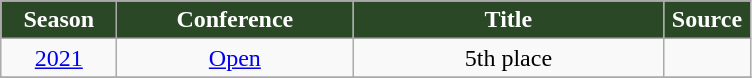<table class="wikitable">
<tr>
<th width=70px style="background:#2A4826; color:white">Season</th>
<th width=150px style="background:#2A4826; color:white">Conference</th>
<th width=200px style="background:#2A4826; color:white">Title</th>
<th width=50px style="background:#2A4826; color:white">Source</th>
</tr>
<tr align=center>
<td><a href='#'>2021</a></td>
<td><a href='#'>Open</a></td>
<td>5th place</td>
<td></td>
</tr>
<tr>
</tr>
</table>
